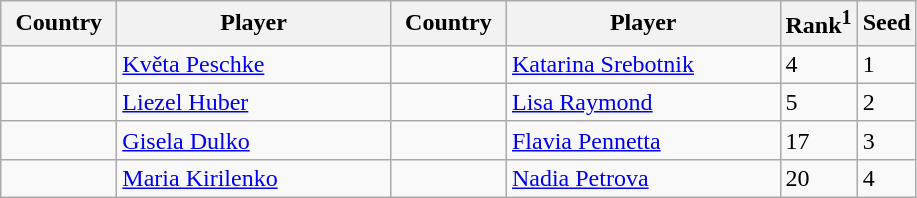<table class="sortable wikitable">
<tr>
<th width="70">Country</th>
<th width="175">Player</th>
<th width="70">Country</th>
<th width="175">Player</th>
<th>Rank<sup>1</sup></th>
<th>Seed</th>
</tr>
<tr>
<td></td>
<td><a href='#'>Květa Peschke</a></td>
<td></td>
<td><a href='#'>Katarina Srebotnik</a></td>
<td>4</td>
<td>1</td>
</tr>
<tr>
<td></td>
<td><a href='#'>Liezel Huber</a></td>
<td></td>
<td><a href='#'>Lisa Raymond</a></td>
<td>5</td>
<td>2</td>
</tr>
<tr>
<td></td>
<td><a href='#'>Gisela Dulko</a></td>
<td></td>
<td><a href='#'>Flavia Pennetta</a></td>
<td>17</td>
<td>3</td>
</tr>
<tr>
<td></td>
<td><a href='#'>Maria Kirilenko</a></td>
<td></td>
<td><a href='#'>Nadia Petrova</a></td>
<td>20</td>
<td>4</td>
</tr>
</table>
